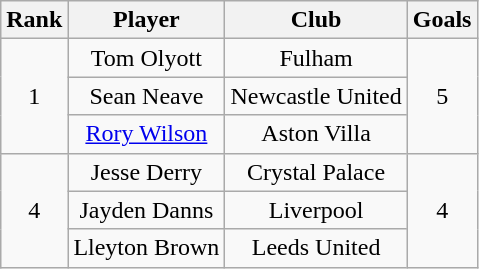<table class="wikitable" style="text-align:center">
<tr>
<th>Rank</th>
<th>Player</th>
<th>Club</th>
<th>Goals</th>
</tr>
<tr>
<td rowspan=3>1</td>
<td>Tom Olyott</td>
<td>Fulham</td>
<td rowspan=3>5</td>
</tr>
<tr>
<td>Sean Neave</td>
<td>Newcastle United</td>
</tr>
<tr>
<td><a href='#'>Rory Wilson</a></td>
<td>Aston Villa</td>
</tr>
<tr>
<td rowspan=3>4</td>
<td>Jesse Derry</td>
<td>Crystal Palace</td>
<td rowspan=3>4</td>
</tr>
<tr>
<td>Jayden Danns</td>
<td>Liverpool</td>
</tr>
<tr>
<td>Lleyton Brown</td>
<td>Leeds United</td>
</tr>
</table>
